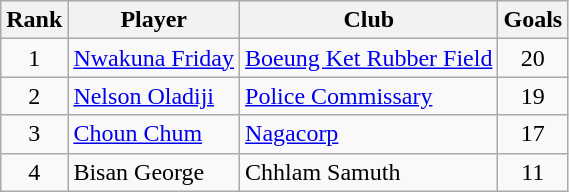<table class="wikitable" style="text-align:center">
<tr>
<th>Rank</th>
<th>Player</th>
<th>Club</th>
<th>Goals</th>
</tr>
<tr>
<td rowspan="1">1</td>
<td align="left"> <a href='#'>Nwakuna Friday</a></td>
<td align="left"><a href='#'>Boeung Ket Rubber Field</a></td>
<td>20</td>
</tr>
<tr>
<td rowspan="1">2</td>
<td align="left"> <a href='#'>Nelson Oladiji</a></td>
<td align="left"><a href='#'>Police Commissary</a></td>
<td>19</td>
</tr>
<tr>
<td rowspan="1">3</td>
<td align="left"> <a href='#'>Choun Chum</a></td>
<td align="left"><a href='#'>Nagacorp</a></td>
<td>17</td>
</tr>
<tr>
<td rowspan="1">4</td>
<td align="left"> Bisan George</td>
<td align="left">Chhlam Samuth</td>
<td>11</td>
</tr>
</table>
